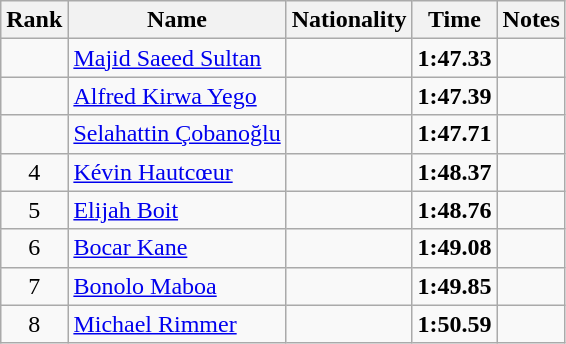<table class="wikitable sortable" style="text-align:center">
<tr>
<th>Rank</th>
<th>Name</th>
<th>Nationality</th>
<th>Time</th>
<th>Notes</th>
</tr>
<tr>
<td></td>
<td align=left><a href='#'>Majid Saeed Sultan</a></td>
<td align=left></td>
<td><strong>1:47.33</strong></td>
<td></td>
</tr>
<tr>
<td></td>
<td align=left><a href='#'>Alfred Kirwa Yego</a></td>
<td align=left></td>
<td><strong>1:47.39</strong></td>
<td></td>
</tr>
<tr>
<td></td>
<td align=left><a href='#'>Selahattin Çobanoğlu</a></td>
<td align=left></td>
<td><strong>1:47.71</strong></td>
<td></td>
</tr>
<tr>
<td>4</td>
<td align=left><a href='#'>Kévin Hautcœur</a></td>
<td align=left></td>
<td><strong>1:48.37</strong></td>
<td></td>
</tr>
<tr>
<td>5</td>
<td align=left><a href='#'>Elijah Boit</a></td>
<td align=left></td>
<td><strong>1:48.76</strong></td>
<td></td>
</tr>
<tr>
<td>6</td>
<td align=left><a href='#'>Bocar Kane</a></td>
<td align=left></td>
<td><strong>1:49.08</strong></td>
<td></td>
</tr>
<tr>
<td>7</td>
<td align=left><a href='#'>Bonolo Maboa</a></td>
<td align=left></td>
<td><strong>1:49.85</strong></td>
<td></td>
</tr>
<tr>
<td>8</td>
<td align=left><a href='#'>Michael Rimmer</a></td>
<td align=left></td>
<td><strong>1:50.59</strong></td>
<td></td>
</tr>
</table>
